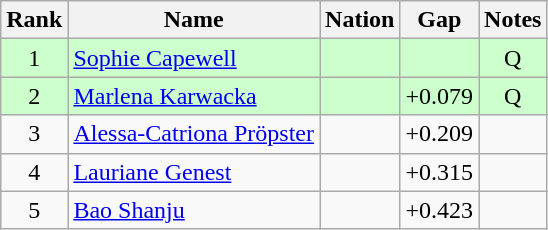<table class="wikitable sortable" style="text-align:center">
<tr>
<th>Rank</th>
<th>Name</th>
<th>Nation</th>
<th>Gap</th>
<th>Notes</th>
</tr>
<tr bgcolor=ccffcc>
<td>1</td>
<td align=left><a href='#'>Sophie Capewell</a></td>
<td align=left></td>
<td></td>
<td>Q</td>
</tr>
<tr bgcolor=ccffcc>
<td>2</td>
<td align=left><a href='#'>Marlena Karwacka</a></td>
<td align=left></td>
<td>+0.079</td>
<td>Q</td>
</tr>
<tr>
<td>3</td>
<td align=left><a href='#'>Alessa-Catriona Pröpster</a></td>
<td align=left></td>
<td>+0.209</td>
<td></td>
</tr>
<tr>
<td>4</td>
<td align=left><a href='#'>Lauriane Genest</a></td>
<td align=left></td>
<td>+0.315</td>
<td></td>
</tr>
<tr>
<td>5</td>
<td align=left><a href='#'>Bao Shanju</a></td>
<td align=left></td>
<td>+0.423</td>
<td></td>
</tr>
</table>
